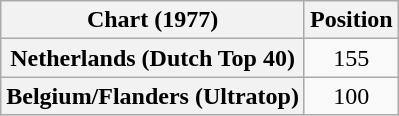<table class="wikitable sortable plainrowheaders" style="text-align:center;">
<tr>
<th>Chart (1977)</th>
<th>Position</th>
</tr>
<tr>
<th scope="row">Netherlands (Dutch Top 40)</th>
<td>155</td>
</tr>
<tr>
<th scope="row">Belgium/Flanders (Ultratop)</th>
<td>100</td>
</tr>
</table>
